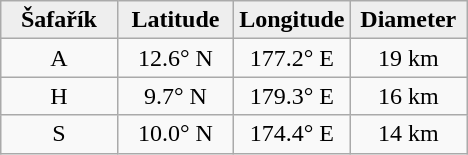<table class="wikitable">
<tr>
<th width="25%" style="background:#eeeeee;">Šafařík</th>
<th width="25%" style="background:#eeeeee;">Latitude</th>
<th width="25%" style="background:#eeeeee;">Longitude</th>
<th width="25%" style="background:#eeeeee;">Diameter</th>
</tr>
<tr>
<td align="center">A</td>
<td align="center">12.6° N</td>
<td align="center">177.2° E</td>
<td align="center">19 km</td>
</tr>
<tr>
<td align="center">H</td>
<td align="center">9.7° N</td>
<td align="center">179.3° E</td>
<td align="center">16 km</td>
</tr>
<tr>
<td align="center">S</td>
<td align="center">10.0° N</td>
<td align="center">174.4° E</td>
<td align="center">14 km</td>
</tr>
</table>
